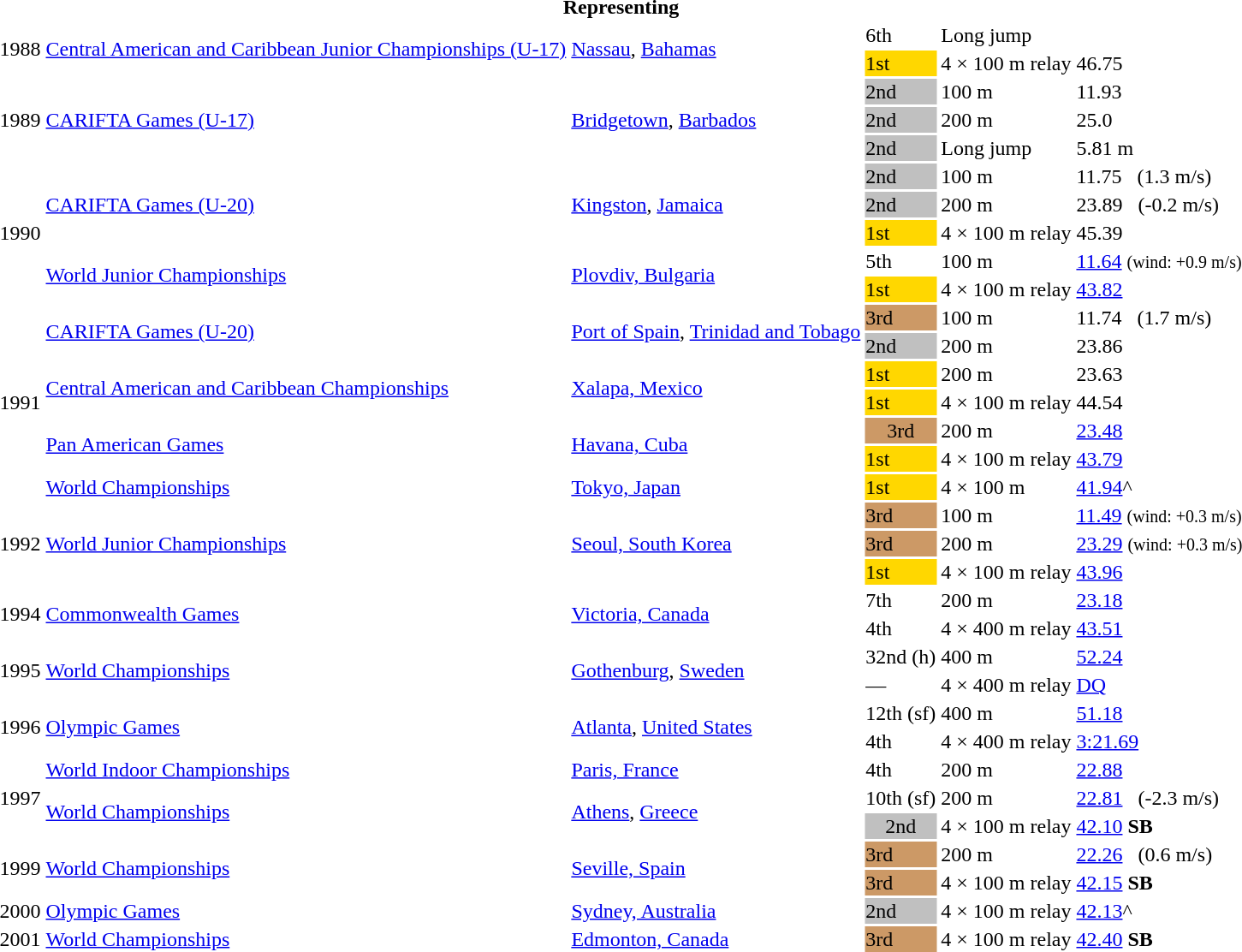<table>
<tr>
<th colspan="6">Representing </th>
</tr>
<tr>
<td rowspan = "2">1988</td>
<td rowspan = "2"><a href='#'>Central American and Caribbean Junior Championships (U-17)</a></td>
<td rowspan = "2"><a href='#'>Nassau</a>, <a href='#'>Bahamas</a></td>
<td>6th</td>
<td>Long jump</td>
<td></td>
</tr>
<tr>
<td bgcolor=gold>1st</td>
<td>4 × 100 m relay</td>
<td>46.75</td>
</tr>
<tr>
<td rowspan = "3">1989</td>
<td rowspan = "3"><a href='#'>CARIFTA Games (U-17)</a></td>
<td rowspan = "3"><a href='#'>Bridgetown</a>, <a href='#'>Barbados</a></td>
<td bgcolor=silver>2nd</td>
<td>100 m</td>
<td>11.93</td>
</tr>
<tr>
<td bgcolor=silver>2nd</td>
<td>200 m</td>
<td>25.0</td>
</tr>
<tr>
<td bgcolor=silver>2nd</td>
<td>Long jump</td>
<td>5.81 m</td>
</tr>
<tr>
<td rowspan = "5">1990</td>
<td rowspan = "3"><a href='#'>CARIFTA Games (U-20)</a></td>
<td rowspan = "3"><a href='#'>Kingston</a>, <a href='#'>Jamaica</a></td>
<td bgcolor=silver>2nd</td>
<td>100 m</td>
<td>11.75   (1.3 m/s)</td>
</tr>
<tr>
<td bgcolor=silver>2nd</td>
<td>200 m</td>
<td>23.89   (-0.2 m/s)</td>
</tr>
<tr>
<td bgcolor=gold>1st</td>
<td>4 × 100 m relay</td>
<td>45.39</td>
</tr>
<tr>
<td rowspan=2><a href='#'>World Junior Championships</a></td>
<td rowspan=2><a href='#'>Plovdiv, Bulgaria</a></td>
<td>5th</td>
<td>100 m</td>
<td><a href='#'>11.64</a> <small>(wind: +0.9 m/s)</small></td>
</tr>
<tr>
<td bgcolor="gold">1st</td>
<td>4 × 100 m relay</td>
<td><a href='#'>43.82</a></td>
</tr>
<tr>
<td rowspan=7>1991</td>
<td rowspan=2><a href='#'>CARIFTA Games (U-20)</a></td>
<td rowspan=2><a href='#'>Port of Spain</a>, <a href='#'>Trinidad and Tobago</a></td>
<td bgcolor=cc9966>3rd</td>
<td>100 m</td>
<td>11.74   (1.7 m/s)</td>
</tr>
<tr>
<td bgcolor=silver>2nd</td>
<td>200 m</td>
<td>23.86</td>
</tr>
<tr>
<td rowspan=2><a href='#'>Central American and Caribbean Championships</a></td>
<td rowspan=2><a href='#'>Xalapa, Mexico</a></td>
<td bgcolor=gold>1st</td>
<td>200 m</td>
<td>23.63</td>
</tr>
<tr>
<td bgcolor=gold>1st</td>
<td>4 × 100 m relay</td>
<td>44.54</td>
</tr>
<tr>
<td rowspan=2><a href='#'>Pan American Games</a></td>
<td rowspan=2><a href='#'>Havana, Cuba</a></td>
<td bgcolor="cc9966" align="center">3rd</td>
<td>200 m</td>
<td><a href='#'>23.48</a></td>
</tr>
<tr>
<td bgcolor="gold">1st</td>
<td>4 × 100 m relay</td>
<td><a href='#'>43.79</a></td>
</tr>
<tr>
<td><a href='#'>World Championships</a></td>
<td><a href='#'>Tokyo, Japan</a></td>
<td bgcolor="gold">1st</td>
<td>4 × 100 m</td>
<td><a href='#'>41.94</a>^</td>
</tr>
<tr>
<td rowspan=3>1992</td>
<td rowspan=3><a href='#'>World Junior Championships</a></td>
<td rowspan=3><a href='#'>Seoul, South Korea</a></td>
<td bgcolor="cc9966">3rd</td>
<td>100 m</td>
<td><a href='#'>11.49</a> <small>(wind: +0.3 m/s)</small></td>
</tr>
<tr>
<td bgcolor="cc9966">3rd</td>
<td>200 m</td>
<td><a href='#'>23.29</a> <small>(wind: +0.3 m/s)</small></td>
</tr>
<tr>
<td bgcolor="gold">1st</td>
<td>4 × 100 m relay</td>
<td><a href='#'>43.96</a></td>
</tr>
<tr>
<td rowspan=2>1994</td>
<td rowspan=2><a href='#'>Commonwealth Games</a></td>
<td rowspan=2><a href='#'>Victoria, Canada</a></td>
<td>7th</td>
<td>200 m</td>
<td><a href='#'>23.18</a></td>
</tr>
<tr>
<td>4th</td>
<td>4 × 400 m relay</td>
<td><a href='#'>43.51</a></td>
</tr>
<tr>
<td rowspan = "2">1995</td>
<td rowspan = "2"><a href='#'>World Championships</a></td>
<td rowspan = "2"><a href='#'>Gothenburg</a>, <a href='#'>Sweden</a></td>
<td>32nd (h)</td>
<td>400 m</td>
<td><a href='#'>52.24</a></td>
</tr>
<tr>
<td>—</td>
<td>4 × 400 m relay</td>
<td><a href='#'>DQ</a></td>
</tr>
<tr>
<td rowspan = "2">1996</td>
<td rowspan = "2"><a href='#'>Olympic Games</a></td>
<td rowspan = "2"><a href='#'>Atlanta</a>, <a href='#'>United States</a></td>
<td>12th (sf)</td>
<td>400 m</td>
<td><a href='#'>51.18</a></td>
</tr>
<tr>
<td>4th</td>
<td>4 × 400 m relay</td>
<td><a href='#'>3:21.69</a></td>
</tr>
<tr>
<td rowspan=3>1997</td>
<td><a href='#'>World Indoor Championships</a></td>
<td><a href='#'>Paris, France</a></td>
<td>4th</td>
<td>200 m</td>
<td><a href='#'>22.88</a></td>
</tr>
<tr>
<td rowspan=2><a href='#'>World Championships</a></td>
<td rowspan=2><a href='#'>Athens</a>, <a href='#'>Greece</a></td>
<td align="center">10th (sf)</td>
<td>200 m</td>
<td><a href='#'>22.81</a>   (-2.3 m/s)</td>
</tr>
<tr>
<td bgcolor="silver" align="center">2nd</td>
<td>4 × 100 m relay</td>
<td><a href='#'>42.10</a> <strong>SB</strong></td>
</tr>
<tr>
<td rowspan=2>1999</td>
<td rowspan=2><a href='#'>World Championships</a></td>
<td rowspan=2><a href='#'>Seville, Spain</a></td>
<td bgcolor="cc9966">3rd</td>
<td>200 m</td>
<td><a href='#'>22.26</a>   (0.6 m/s)</td>
</tr>
<tr>
<td bgcolor="cc9966">3rd</td>
<td>4 × 100 m relay</td>
<td><a href='#'>42.15</a> <strong>SB</strong></td>
</tr>
<tr>
<td>2000</td>
<td><a href='#'>Olympic Games</a></td>
<td><a href='#'>Sydney, Australia</a></td>
<td bgcolor="silver">2nd</td>
<td>4 × 100 m relay</td>
<td><a href='#'>42.13</a>^</td>
</tr>
<tr>
<td>2001</td>
<td><a href='#'>World Championships</a></td>
<td><a href='#'>Edmonton, Canada</a></td>
<td bgcolor="cc9966">3rd</td>
<td>4 × 100 m relay</td>
<td><a href='#'>42.40</a> <strong>SB</strong></td>
</tr>
</table>
